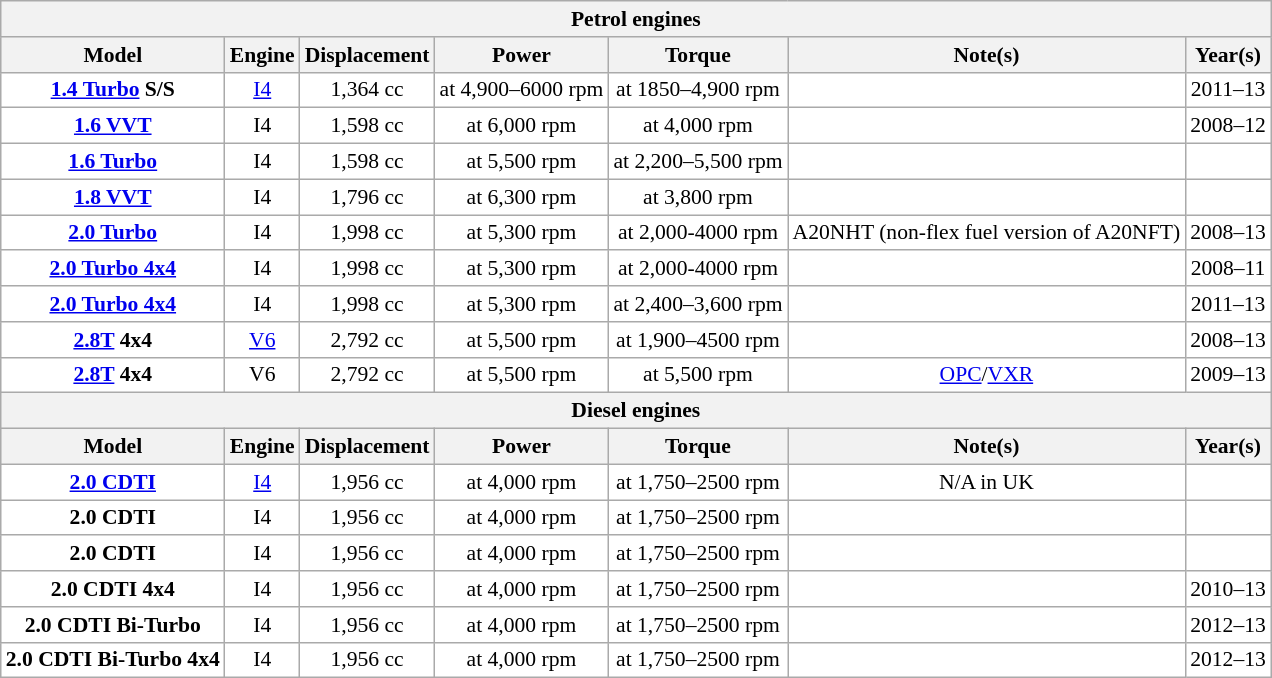<table class="wikitable" style="text-align:center; font-size:90%;">
<tr>
<th colspan=10>Petrol engines</th>
</tr>
<tr style="background:#dcdcdc; text-align:center; vertical-align:middle;">
<th>Model</th>
<th>Engine</th>
<th>Displacement</th>
<th>Power</th>
<th>Torque</th>
<th>Note(s)</th>
<th>Year(s)</th>
</tr>
<tr style="background:#fff;">
<td><strong><a href='#'>1.4 Turbo</a> S/S</strong></td>
<td><a href='#'>I4</a></td>
<td>1,364 cc</td>
<td> at 4,900–6000 rpm</td>
<td> at 1850–4,900 rpm</td>
<td></td>
<td>2011–13</td>
</tr>
<tr style="background:#fff;">
<td><strong><a href='#'>1.6 VVT</a></strong></td>
<td>I4</td>
<td>1,598 cc</td>
<td> at 6,000 rpm</td>
<td> at 4,000 rpm</td>
<td></td>
<td>2008–12</td>
</tr>
<tr style="background:#fff;">
<td><strong><a href='#'>1.6 Turbo</a></strong></td>
<td>I4</td>
<td>1,598 cc</td>
<td> at 5,500 rpm</td>
<td> at 2,200–5,500 rpm</td>
<td></td>
<td></td>
</tr>
<tr style="background:#fff;">
<td><strong><a href='#'>1.8 VVT</a></strong></td>
<td>I4</td>
<td>1,796 cc</td>
<td> at 6,300 rpm</td>
<td> at 3,800 rpm</td>
<td></td>
<td></td>
</tr>
<tr style="background:#fff;">
<td><strong><a href='#'>2.0 Turbo</a></strong></td>
<td>I4</td>
<td>1,998 cc</td>
<td> at 5,300 rpm</td>
<td> at 2,000-4000 rpm</td>
<td>A20NHT (non-flex fuel version of A20NFT)</td>
<td>2008–13</td>
</tr>
<tr style="background:#fff;">
<td><strong><a href='#'>2.0 Turbo 4x4</a></strong></td>
<td>I4</td>
<td>1,998 cc</td>
<td> at 5,300 rpm</td>
<td> at 2,000-4000 rpm</td>
<td></td>
<td>2008–11</td>
</tr>
<tr style="background:#fff;">
<td><strong><a href='#'>2.0 Turbo 4x4</a></strong></td>
<td>I4</td>
<td>1,998 cc</td>
<td> at 5,300 rpm</td>
<td> at 2,400–3,600 rpm</td>
<td></td>
<td>2011–13</td>
</tr>
<tr style="background:#fff;">
<td><strong><a href='#'>2.8T</a> 4x4</strong></td>
<td><a href='#'>V6</a></td>
<td>2,792 cc</td>
<td> at 5,500 rpm</td>
<td> at 1,900–4500 rpm</td>
<td></td>
<td>2008–13</td>
</tr>
<tr style="background:#fff;">
<td><strong><a href='#'>2.8T</a> 4x4</strong></td>
<td>V6</td>
<td>2,792 cc</td>
<td> at 5,500 rpm</td>
<td> at 5,500 rpm</td>
<td><a href='#'>OPC</a>/<a href='#'>VXR</a></td>
<td>2009–13</td>
</tr>
<tr>
<th colspan=10>Diesel engines</th>
</tr>
<tr style="background:#dcdcdc; text-align:center; vertical-align:middle;">
<th>Model</th>
<th>Engine</th>
<th>Displacement</th>
<th>Power</th>
<th>Torque</th>
<th>Note(s)</th>
<th>Year(s)</th>
</tr>
<tr style="background:#fff;">
<td><strong><a href='#'>2.0 CDTI</a></strong></td>
<td><a href='#'>I4</a></td>
<td>1,956 cc</td>
<td> at 4,000 rpm</td>
<td> at 1,750–2500 rpm</td>
<td>N/A in UK</td>
<td></td>
</tr>
<tr style="background:#fff;">
<td><strong>2.0 CDTI</strong></td>
<td>I4</td>
<td>1,956 cc</td>
<td> at 4,000 rpm</td>
<td> at 1,750–2500 rpm</td>
<td></td>
<td></td>
</tr>
<tr style="background:#fff;">
<td><strong>2.0 CDTI</strong></td>
<td>I4</td>
<td>1,956 cc</td>
<td> at 4,000 rpm</td>
<td> at 1,750–2500 rpm</td>
<td></td>
<td></td>
</tr>
<tr style="background:#fff;">
<td><strong>2.0 CDTI 4x4</strong></td>
<td>I4</td>
<td>1,956 cc</td>
<td> at 4,000 rpm</td>
<td> at 1,750–2500 rpm</td>
<td></td>
<td>2010–13</td>
</tr>
<tr style="background:#fff;">
<td><strong>2.0 CDTI Bi-Turbo</strong></td>
<td>I4</td>
<td>1,956 cc</td>
<td> at 4,000 rpm</td>
<td> at 1,750–2500 rpm</td>
<td></td>
<td>2012–13</td>
</tr>
<tr style="background:#fff;">
<td><strong>2.0 CDTI Bi-Turbo 4x4</strong></td>
<td>I4</td>
<td>1,956 cc</td>
<td> at 4,000 rpm</td>
<td> at 1,750–2500 rpm</td>
<td></td>
<td>2012–13</td>
</tr>
</table>
